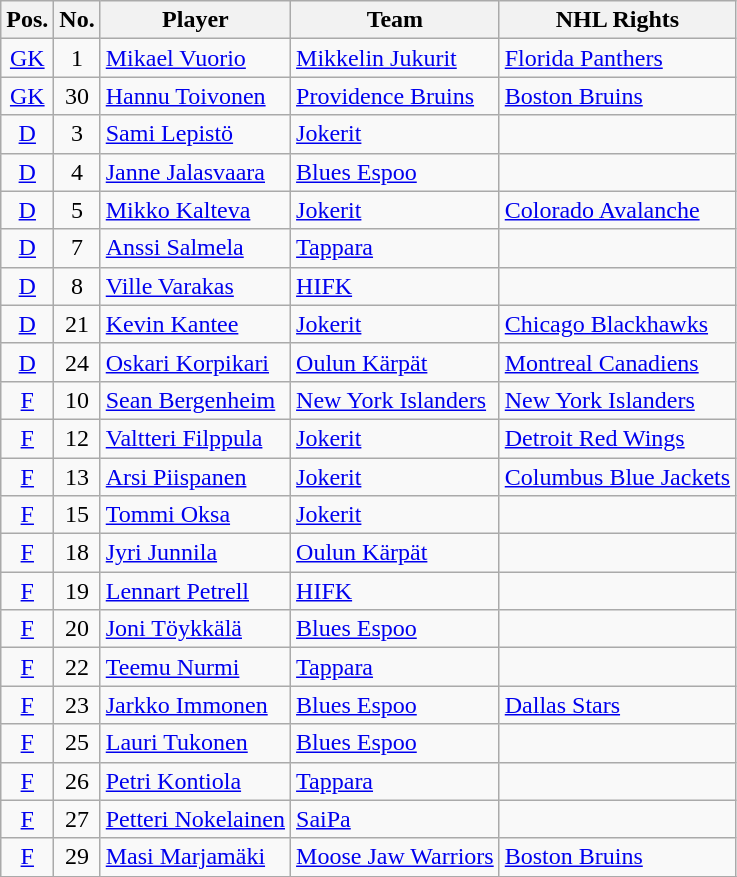<table class="wikitable sortable">
<tr>
<th>Pos.</th>
<th>No.</th>
<th>Player</th>
<th>Team</th>
<th>NHL Rights</th>
</tr>
<tr>
<td style="text-align:center;"><a href='#'>GK</a></td>
<td style="text-align:center;">1</td>
<td><a href='#'>Mikael Vuorio</a></td>
<td> <a href='#'>Mikkelin Jukurit</a></td>
<td><a href='#'>Florida Panthers</a></td>
</tr>
<tr>
<td style="text-align:center;"><a href='#'>GK</a></td>
<td style="text-align:center;">30</td>
<td><a href='#'>Hannu Toivonen</a></td>
<td> <a href='#'>Providence Bruins</a></td>
<td><a href='#'>Boston Bruins</a></td>
</tr>
<tr>
<td style="text-align:center;"><a href='#'>D</a></td>
<td style="text-align:center;">3</td>
<td><a href='#'>Sami Lepistö</a></td>
<td> <a href='#'>Jokerit</a></td>
<td></td>
</tr>
<tr>
<td style="text-align:center;"><a href='#'>D</a></td>
<td style="text-align:center;">4</td>
<td><a href='#'>Janne Jalasvaara</a></td>
<td> <a href='#'>Blues Espoo</a></td>
<td></td>
</tr>
<tr>
<td style="text-align:center;"><a href='#'>D</a></td>
<td style="text-align:center;">5</td>
<td><a href='#'>Mikko Kalteva</a></td>
<td> <a href='#'>Jokerit</a></td>
<td><a href='#'>Colorado Avalanche</a></td>
</tr>
<tr>
<td style="text-align:center;"><a href='#'>D</a></td>
<td style="text-align:center;">7</td>
<td><a href='#'>Anssi Salmela</a></td>
<td> <a href='#'>Tappara</a></td>
<td></td>
</tr>
<tr>
<td style="text-align:center;"><a href='#'>D</a></td>
<td style="text-align:center;">8</td>
<td><a href='#'>Ville Varakas</a></td>
<td> <a href='#'>HIFK</a></td>
<td></td>
</tr>
<tr>
<td style="text-align:center;"><a href='#'>D</a></td>
<td style="text-align:center;">21</td>
<td><a href='#'>Kevin Kantee</a></td>
<td> <a href='#'>Jokerit</a></td>
<td><a href='#'>Chicago Blackhawks</a></td>
</tr>
<tr>
<td style="text-align:center;"><a href='#'>D</a></td>
<td style="text-align:center;">24</td>
<td><a href='#'>Oskari Korpikari</a></td>
<td> <a href='#'>Oulun Kärpät</a></td>
<td><a href='#'>Montreal Canadiens</a></td>
</tr>
<tr>
<td style="text-align:center;"><a href='#'>F</a></td>
<td style="text-align:center;">10</td>
<td><a href='#'>Sean Bergenheim</a></td>
<td> <a href='#'>New York Islanders</a></td>
<td><a href='#'>New York Islanders</a></td>
</tr>
<tr>
<td style="text-align:center;"><a href='#'>F</a></td>
<td style="text-align:center;">12</td>
<td><a href='#'>Valtteri Filppula</a></td>
<td> <a href='#'>Jokerit</a></td>
<td><a href='#'>Detroit Red Wings</a></td>
</tr>
<tr>
<td style="text-align:center;"><a href='#'>F</a></td>
<td style="text-align:center;">13</td>
<td><a href='#'>Arsi Piispanen</a></td>
<td> <a href='#'>Jokerit</a></td>
<td><a href='#'>Columbus Blue Jackets</a></td>
</tr>
<tr>
<td style="text-align:center;"><a href='#'>F</a></td>
<td style="text-align:center;">15</td>
<td><a href='#'>Tommi Oksa</a></td>
<td> <a href='#'>Jokerit</a></td>
<td></td>
</tr>
<tr>
<td style="text-align:center;"><a href='#'>F</a></td>
<td style="text-align:center;">18</td>
<td><a href='#'>Jyri Junnila</a></td>
<td> <a href='#'>Oulun Kärpät</a></td>
<td></td>
</tr>
<tr>
<td style="text-align:center;"><a href='#'>F</a></td>
<td style="text-align:center;">19</td>
<td><a href='#'>Lennart Petrell</a></td>
<td> <a href='#'>HIFK</a></td>
<td></td>
</tr>
<tr>
<td style="text-align:center;"><a href='#'>F</a></td>
<td style="text-align:center;">20</td>
<td><a href='#'>Joni Töykkälä</a></td>
<td> <a href='#'>Blues Espoo</a></td>
<td></td>
</tr>
<tr>
<td style="text-align:center;"><a href='#'>F</a></td>
<td style="text-align:center;">22</td>
<td><a href='#'>Teemu Nurmi</a></td>
<td> <a href='#'>Tappara</a></td>
<td></td>
</tr>
<tr>
<td style="text-align:center;"><a href='#'>F</a></td>
<td style="text-align:center;">23</td>
<td><a href='#'>Jarkko Immonen</a></td>
<td> <a href='#'>Blues Espoo</a></td>
<td><a href='#'>Dallas Stars</a></td>
</tr>
<tr>
<td style="text-align:center;"><a href='#'>F</a></td>
<td style="text-align:center;">25</td>
<td><a href='#'>Lauri Tukonen</a></td>
<td> <a href='#'>Blues Espoo</a></td>
<td></td>
</tr>
<tr>
<td style="text-align:center;"><a href='#'>F</a></td>
<td style="text-align:center;">26</td>
<td><a href='#'>Petri Kontiola</a></td>
<td> <a href='#'>Tappara</a></td>
<td></td>
</tr>
<tr>
<td style="text-align:center;"><a href='#'>F</a></td>
<td style="text-align:center;">27</td>
<td><a href='#'>Petteri Nokelainen</a></td>
<td> <a href='#'>SaiPa</a></td>
<td></td>
</tr>
<tr>
<td style="text-align:center;"><a href='#'>F</a></td>
<td style="text-align:center;">29</td>
<td><a href='#'>Masi Marjamäki</a></td>
<td> <a href='#'>Moose Jaw Warriors</a></td>
<td><a href='#'>Boston Bruins</a></td>
</tr>
<tr>
</tr>
</table>
